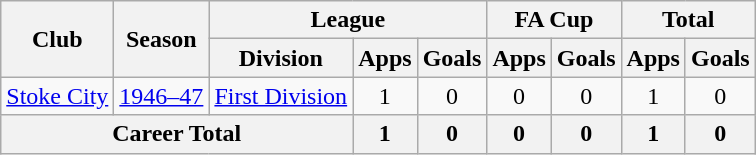<table class="wikitable" style="text-align: center;">
<tr>
<th rowspan="2">Club</th>
<th rowspan="2">Season</th>
<th colspan="3">League</th>
<th colspan="2">FA Cup</th>
<th colspan="2">Total</th>
</tr>
<tr>
<th>Division</th>
<th>Apps</th>
<th>Goals</th>
<th>Apps</th>
<th>Goals</th>
<th>Apps</th>
<th>Goals</th>
</tr>
<tr>
<td><a href='#'>Stoke City</a></td>
<td><a href='#'>1946–47</a></td>
<td><a href='#'>First Division</a></td>
<td>1</td>
<td>0</td>
<td>0</td>
<td>0</td>
<td>1</td>
<td>0</td>
</tr>
<tr>
<th colspan="3">Career Total</th>
<th>1</th>
<th>0</th>
<th>0</th>
<th>0</th>
<th>1</th>
<th>0</th>
</tr>
</table>
